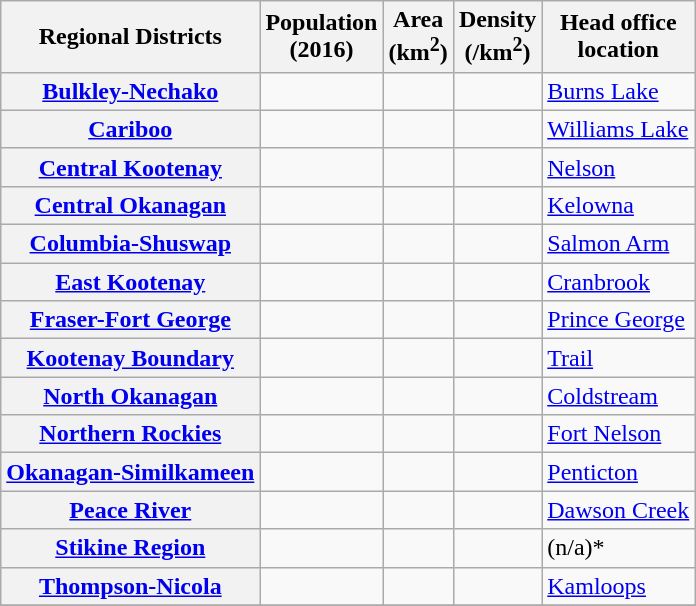<table class="wikitable sortable">
<tr>
<th>Regional Districts</th>
<th>Population<br>(2016)</th>
<th>Area<br>(km<sup>2</sup>)</th>
<th>Density<br>(/km<sup>2</sup>)<br></th>
<th>Head office<br>location</th>
</tr>
<tr>
<th><a href='#'>Bulkley-Nechako</a></th>
<td></td>
<td></td>
<td></td>
<td><a href='#'>Burns Lake</a></td>
</tr>
<tr>
<th><a href='#'>Cariboo</a></th>
<td></td>
<td></td>
<td></td>
<td><a href='#'>Williams Lake</a></td>
</tr>
<tr>
<th><a href='#'>Central Kootenay</a></th>
<td></td>
<td></td>
<td></td>
<td><a href='#'>Nelson</a></td>
</tr>
<tr>
<th><a href='#'>Central Okanagan</a></th>
<td></td>
<td></td>
<td></td>
<td><a href='#'>Kelowna</a></td>
</tr>
<tr>
<th><a href='#'>Columbia-Shuswap</a></th>
<td></td>
<td></td>
<td></td>
<td><a href='#'>Salmon Arm</a></td>
</tr>
<tr>
<th><a href='#'>East Kootenay</a></th>
<td></td>
<td></td>
<td></td>
<td><a href='#'>Cranbrook</a></td>
</tr>
<tr>
<th><a href='#'>Fraser-Fort George</a></th>
<td></td>
<td></td>
<td></td>
<td><a href='#'>Prince George</a></td>
</tr>
<tr>
<th><a href='#'>Kootenay Boundary</a></th>
<td></td>
<td></td>
<td></td>
<td><a href='#'>Trail</a></td>
</tr>
<tr>
<th><a href='#'>North Okanagan</a></th>
<td></td>
<td></td>
<td></td>
<td><a href='#'>Coldstream</a></td>
</tr>
<tr>
<th><a href='#'>Northern Rockies</a></th>
<td></td>
<td></td>
<td></td>
<td><a href='#'>Fort Nelson</a></td>
</tr>
<tr>
<th><a href='#'>Okanagan-Similkameen</a></th>
<td></td>
<td></td>
<td></td>
<td><a href='#'>Penticton</a></td>
</tr>
<tr>
<th><a href='#'>Peace River</a></th>
<td></td>
<td></td>
<td></td>
<td><a href='#'>Dawson Creek</a></td>
</tr>
<tr>
<th><a href='#'>Stikine Region</a></th>
<td></td>
<td></td>
<td></td>
<td>(n/a)*</td>
</tr>
<tr>
<th><a href='#'>Thompson-Nicola</a></th>
<td></td>
<td></td>
<td></td>
<td><a href='#'>Kamloops</a></td>
</tr>
<tr>
</tr>
</table>
